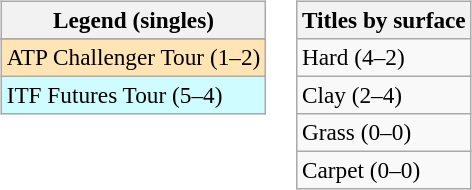<table>
<tr valign=top>
<td><br><table class=wikitable style=font-size:97%>
<tr>
<th>Legend (singles)</th>
</tr>
<tr bgcolor=e5d1cb>
</tr>
<tr bgcolor=moccasin>
<td>ATP Challenger Tour (1–2)</td>
</tr>
<tr bgcolor=cffcff>
<td>ITF Futures Tour (5–4)</td>
</tr>
</table>
</td>
<td><br><table class=wikitable style=font-size:97%>
<tr>
<th>Titles by surface</th>
</tr>
<tr>
<td>Hard (4–2)</td>
</tr>
<tr>
<td>Clay (2–4)</td>
</tr>
<tr>
<td>Grass (0–0)</td>
</tr>
<tr>
<td>Carpet (0–0)</td>
</tr>
</table>
</td>
</tr>
</table>
